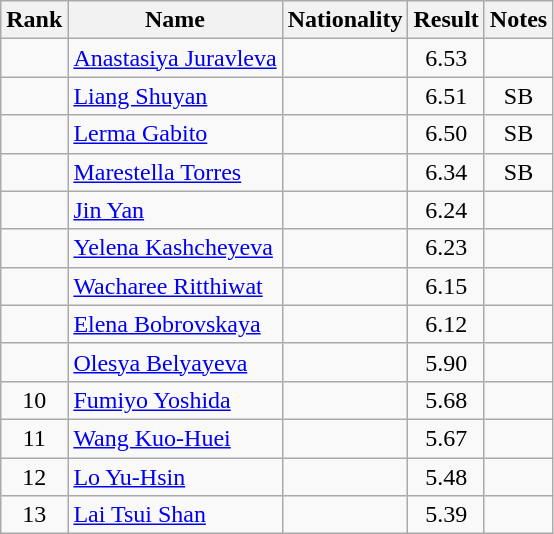<table class="wikitable sortable" style="text-align:center">
<tr>
<th>Rank</th>
<th>Name</th>
<th>Nationality</th>
<th>Result</th>
<th>Notes</th>
</tr>
<tr>
<td></td>
<td align=left><a href='#'>Anastasiya Juravleva</a></td>
<td align=left></td>
<td>6.53</td>
<td></td>
</tr>
<tr>
<td></td>
<td align=left><a href='#'>Liang Shuyan</a></td>
<td align=left></td>
<td>6.51</td>
<td>SB</td>
</tr>
<tr>
<td></td>
<td align=left><a href='#'>Lerma Gabito</a></td>
<td align=left></td>
<td>6.50</td>
<td>SB</td>
</tr>
<tr>
<td></td>
<td align=left><a href='#'>Marestella Torres</a></td>
<td align=left></td>
<td>6.34</td>
<td>SB</td>
</tr>
<tr>
<td></td>
<td align=left><a href='#'>Jin Yan</a></td>
<td align=left></td>
<td>6.24</td>
<td></td>
</tr>
<tr>
<td></td>
<td align=left><a href='#'>Yelena Kashcheyeva</a></td>
<td align=left></td>
<td>6.23</td>
<td></td>
</tr>
<tr>
<td></td>
<td align=left><a href='#'>Wacharee Ritthiwat</a></td>
<td align=left></td>
<td>6.15</td>
<td></td>
</tr>
<tr>
<td></td>
<td align=left><a href='#'>Elena Bobrovskaya</a></td>
<td align=left></td>
<td>6.12</td>
<td></td>
</tr>
<tr>
<td></td>
<td align=left><a href='#'>Olesya Belyayeva</a></td>
<td align=left></td>
<td>5.90</td>
<td></td>
</tr>
<tr>
<td>10</td>
<td align=left><a href='#'>Fumiyo Yoshida</a></td>
<td align=left></td>
<td>5.68</td>
<td></td>
</tr>
<tr>
<td>11</td>
<td align=left><a href='#'>Wang Kuo-Huei</a></td>
<td align=left></td>
<td>5.67</td>
<td></td>
</tr>
<tr>
<td>12</td>
<td align=left><a href='#'>Lo Yu-Hsin</a></td>
<td align=left></td>
<td>5.48</td>
<td></td>
</tr>
<tr>
<td>13</td>
<td align=left><a href='#'>Lai Tsui Shan</a></td>
<td align=left></td>
<td>5.39</td>
<td></td>
</tr>
</table>
